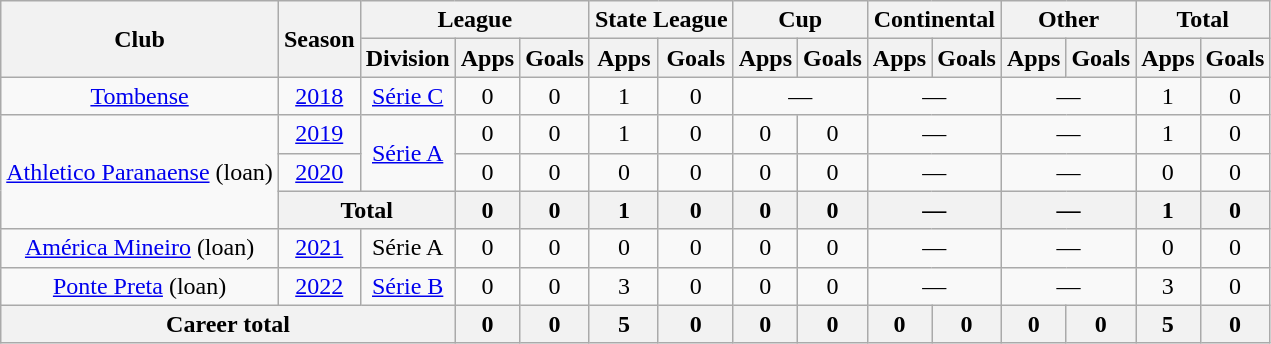<table class="wikitable" style="text-align: center">
<tr>
<th rowspan="2">Club</th>
<th rowspan="2">Season</th>
<th colspan="3">League</th>
<th colspan="2">State League</th>
<th colspan="2">Cup</th>
<th colspan="2">Continental</th>
<th colspan="2">Other</th>
<th colspan="2">Total</th>
</tr>
<tr>
<th>Division</th>
<th>Apps</th>
<th>Goals</th>
<th>Apps</th>
<th>Goals</th>
<th>Apps</th>
<th>Goals</th>
<th>Apps</th>
<th>Goals</th>
<th>Apps</th>
<th>Goals</th>
<th>Apps</th>
<th>Goals</th>
</tr>
<tr>
<td><a href='#'>Tombense</a></td>
<td><a href='#'>2018</a></td>
<td><a href='#'>Série C</a></td>
<td>0</td>
<td>0</td>
<td>1</td>
<td>0</td>
<td colspan="2">—</td>
<td colspan="2">—</td>
<td colspan="2">—</td>
<td>1</td>
<td>0</td>
</tr>
<tr>
<td rowspan="3"><a href='#'>Athletico Paranaense</a> (loan)</td>
<td><a href='#'>2019</a></td>
<td rowspan="2"><a href='#'>Série A</a></td>
<td>0</td>
<td>0</td>
<td>1</td>
<td>0</td>
<td>0</td>
<td>0</td>
<td colspan="2">—</td>
<td colspan="2">—</td>
<td>1</td>
<td>0</td>
</tr>
<tr>
<td><a href='#'>2020</a></td>
<td>0</td>
<td>0</td>
<td>0</td>
<td>0</td>
<td>0</td>
<td>0</td>
<td colspan="2">—</td>
<td colspan="2">—</td>
<td>0</td>
<td>0</td>
</tr>
<tr>
<th colspan="2">Total</th>
<th>0</th>
<th>0</th>
<th>1</th>
<th>0</th>
<th>0</th>
<th>0</th>
<th colspan="2">—</th>
<th colspan="2">—</th>
<th>1</th>
<th>0</th>
</tr>
<tr>
<td><a href='#'>América Mineiro</a> (loan)</td>
<td><a href='#'>2021</a></td>
<td>Série A</td>
<td>0</td>
<td>0</td>
<td>0</td>
<td>0</td>
<td>0</td>
<td>0</td>
<td colspan="2">—</td>
<td colspan="2">—</td>
<td>0</td>
<td>0</td>
</tr>
<tr>
<td><a href='#'>Ponte Preta</a> (loan)</td>
<td><a href='#'>2022</a></td>
<td><a href='#'>Série B</a></td>
<td>0</td>
<td>0</td>
<td>3</td>
<td>0</td>
<td>0</td>
<td>0</td>
<td colspan="2">—</td>
<td colspan="2">—</td>
<td>3</td>
<td>0</td>
</tr>
<tr>
<th colspan="3"><strong>Career total</strong></th>
<th>0</th>
<th>0</th>
<th>5</th>
<th>0</th>
<th>0</th>
<th>0</th>
<th>0</th>
<th>0</th>
<th>0</th>
<th>0</th>
<th>5</th>
<th>0</th>
</tr>
</table>
